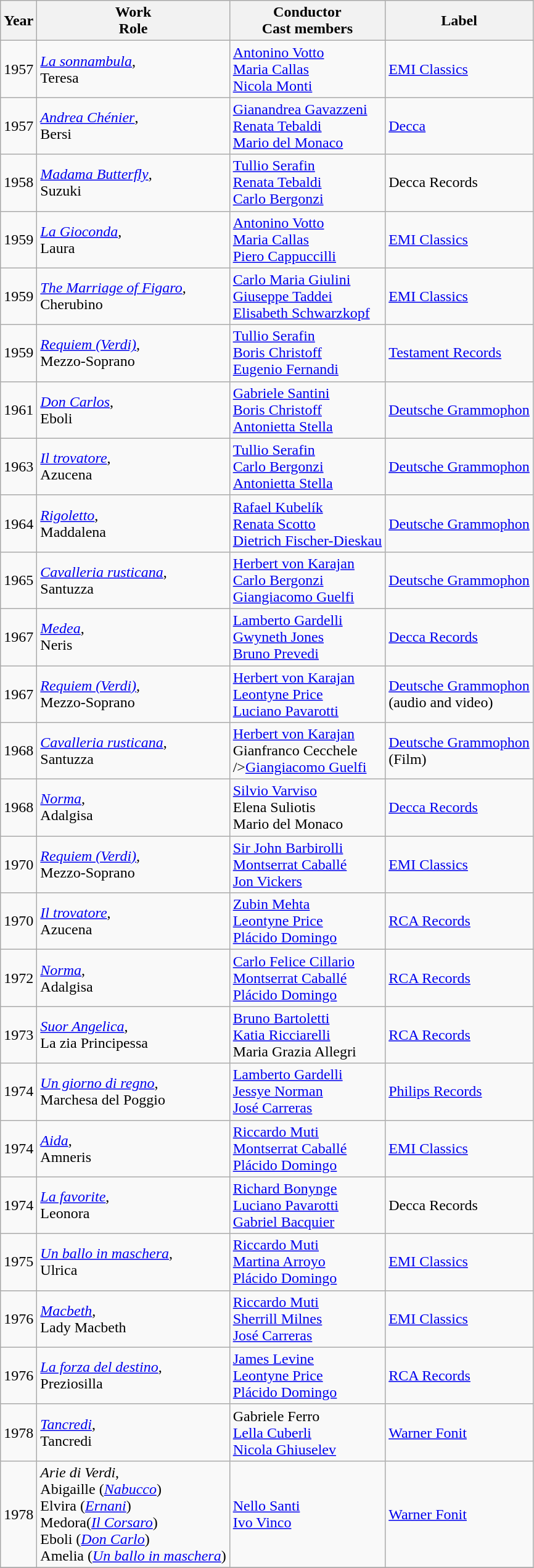<table class="wikitable">
<tr>
<th>Year</th>
<th>Work <br>Role</th>
<th>Conductor <br>Cast members</th>
<th>Label</th>
</tr>
<tr>
<td>1957</td>
<td><em><a href='#'>La sonnambula</a></em>,<br>Teresa</td>
<td><a href='#'>Antonino Votto</a> <br><a href='#'>Maria Callas</a> <br><a href='#'>Nicola Monti</a></td>
<td><a href='#'>EMI Classics</a></td>
</tr>
<tr>
<td>1957</td>
<td><em><a href='#'>Andrea Chénier</a></em>,<br>Bersi</td>
<td><a href='#'>Gianandrea Gavazzeni</a> <br><a href='#'>Renata Tebaldi</a><br><a href='#'>Mario del Monaco</a></td>
<td><a href='#'>Decca</a></td>
</tr>
<tr>
<td>1958</td>
<td><em><a href='#'>Madama Butterfly</a></em>,<br>Suzuki</td>
<td><a href='#'>Tullio Serafin</a> <br><a href='#'>Renata Tebaldi</a> <br><a href='#'>Carlo Bergonzi</a></td>
<td>Decca Records</td>
</tr>
<tr>
<td>1959</td>
<td><em><a href='#'>La Gioconda</a></em>,<br>Laura</td>
<td><a href='#'>Antonino Votto</a> <br><a href='#'>Maria Callas</a> <br><a href='#'>Piero Cappuccilli</a></td>
<td><a href='#'>EMI Classics</a></td>
</tr>
<tr>
<td>1959</td>
<td><em><a href='#'>The Marriage of Figaro</a></em>,<br>Cherubino</td>
<td><a href='#'>Carlo Maria Giulini</a> <br><a href='#'>Giuseppe Taddei</a> <br><a href='#'>Elisabeth Schwarzkopf</a></td>
<td><a href='#'>EMI Classics</a></td>
</tr>
<tr>
<td>1959</td>
<td><em><a href='#'>Requiem (Verdi)</a></em>,<br>Mezzo-Soprano</td>
<td><a href='#'>Tullio Serafin</a> <br><a href='#'>Boris Christoff</a> <br><a href='#'>Eugenio Fernandi</a></td>
<td><a href='#'>Testament Records</a></td>
</tr>
<tr>
<td>1961</td>
<td><em><a href='#'>Don Carlos</a></em>,<br>Eboli</td>
<td><a href='#'>Gabriele Santini</a> <br><a href='#'>Boris Christoff</a> <br><a href='#'>Antonietta Stella</a></td>
<td><a href='#'>Deutsche Grammophon</a></td>
</tr>
<tr>
<td>1963</td>
<td><em><a href='#'>Il trovatore</a></em>,<br>Azucena</td>
<td><a href='#'>Tullio Serafin</a> <br><a href='#'>Carlo Bergonzi</a> <br><a href='#'>Antonietta Stella</a></td>
<td><a href='#'>Deutsche Grammophon</a></td>
</tr>
<tr>
<td>1964</td>
<td><em><a href='#'>Rigoletto</a></em>,<br>Maddalena</td>
<td><a href='#'>Rafael Kubelík</a> <br><a href='#'>Renata Scotto</a> <br><a href='#'>Dietrich Fischer-Dieskau</a></td>
<td><a href='#'>Deutsche Grammophon</a></td>
</tr>
<tr>
<td>1965</td>
<td><em><a href='#'>Cavalleria rusticana</a></em>,<br>Santuzza</td>
<td><a href='#'>Herbert von Karajan</a> <br><a href='#'>Carlo Bergonzi</a> <br><a href='#'>Giangiacomo Guelfi</a></td>
<td><a href='#'>Deutsche Grammophon</a></td>
</tr>
<tr>
<td>1967</td>
<td><em><a href='#'>Medea</a></em>,<br>Neris</td>
<td><a href='#'>Lamberto Gardelli</a> <br><a href='#'>Gwyneth Jones</a> <br><a href='#'>Bruno Prevedi</a></td>
<td><a href='#'>Decca Records</a></td>
</tr>
<tr>
<td>1967</td>
<td><em><a href='#'>Requiem (Verdi)</a></em>,<br>Mezzo-Soprano</td>
<td><a href='#'>Herbert von Karajan</a> <br><a href='#'>Leontyne Price</a> <br><a href='#'>Luciano Pavarotti</a></td>
<td><a href='#'>Deutsche Grammophon</a> <br>(audio and video)</td>
</tr>
<tr>
<td>1968</td>
<td><em><a href='#'>Cavalleria rusticana</a></em>,<br>Santuzza</td>
<td><a href='#'>Herbert von Karajan</a> <br>Gianfranco Cecchele<br>/><a href='#'>Giangiacomo Guelfi</a></td>
<td><a href='#'>Deutsche Grammophon</a> <br>(Film)</td>
</tr>
<tr>
<td>1968</td>
<td><em><a href='#'>Norma</a></em>, <br>Adalgisa</td>
<td><a href='#'>Silvio Varviso</a> <br>Elena Suliotis <br>Mario del Monaco</td>
<td><a href='#'>Decca Records</a></td>
</tr>
<tr>
<td>1970</td>
<td><em><a href='#'>Requiem (Verdi)</a></em>,<br>Mezzo-Soprano</td>
<td><a href='#'>Sir John Barbirolli</a> <br><a href='#'>Montserrat Caballé</a> <br><a href='#'>Jon Vickers</a></td>
<td><a href='#'>EMI Classics</a></td>
</tr>
<tr>
<td>1970</td>
<td><em><a href='#'>Il trovatore</a></em>,<br>Azucena</td>
<td><a href='#'>Zubin Mehta</a> <br><a href='#'>Leontyne Price</a> <br><a href='#'>Plácido Domingo</a></td>
<td><a href='#'>RCA Records</a></td>
</tr>
<tr>
<td>1972</td>
<td><em><a href='#'>Norma</a></em>,<br>Adalgisa</td>
<td><a href='#'>Carlo Felice Cillario</a> <br><a href='#'>Montserrat Caballé</a> <br><a href='#'>Plácido Domingo</a></td>
<td><a href='#'>RCA Records</a></td>
</tr>
<tr>
<td>1973</td>
<td><em><a href='#'>Suor Angelica</a></em>,<br>La zia Principessa</td>
<td><a href='#'>Bruno Bartoletti</a> <br><a href='#'>Katia Ricciarelli</a> <br>Maria Grazia Allegri</td>
<td><a href='#'>RCA Records</a></td>
</tr>
<tr>
<td>1974</td>
<td><em><a href='#'>Un giorno di regno</a></em>,<br>Marchesa del Poggio</td>
<td><a href='#'>Lamberto Gardelli</a> <br><a href='#'>Jessye Norman</a> <br><a href='#'>José Carreras</a></td>
<td><a href='#'>Philips Records</a></td>
</tr>
<tr>
<td>1974</td>
<td><em><a href='#'>Aida</a></em>,<br>Amneris</td>
<td><a href='#'>Riccardo Muti</a> <br><a href='#'>Montserrat Caballé</a> <br><a href='#'>Plácido Domingo</a></td>
<td><a href='#'>EMI Classics</a></td>
</tr>
<tr>
<td>1974</td>
<td><em><a href='#'>La favorite</a></em>,<br>Leonora</td>
<td><a href='#'>Richard Bonynge</a> <br><a href='#'>Luciano Pavarotti</a> <br><a href='#'>Gabriel Bacquier</a></td>
<td>Decca Records</td>
</tr>
<tr>
<td>1975</td>
<td><em><a href='#'>Un ballo in maschera</a></em>,<br>Ulrica</td>
<td><a href='#'>Riccardo Muti</a> <br><a href='#'>Martina Arroyo</a> <br><a href='#'>Plácido Domingo</a></td>
<td><a href='#'>EMI Classics</a></td>
</tr>
<tr>
<td>1976</td>
<td><em><a href='#'>Macbeth</a></em>,<br>Lady Macbeth</td>
<td><a href='#'>Riccardo Muti</a> <br><a href='#'>Sherrill Milnes</a> <br><a href='#'>José Carreras</a></td>
<td><a href='#'>EMI Classics</a></td>
</tr>
<tr>
<td>1976</td>
<td><em><a href='#'>La forza del destino</a></em>,<br>Preziosilla</td>
<td><a href='#'>James Levine</a><br><a href='#'>Leontyne Price</a><br><a href='#'>Plácido Domingo</a></td>
<td><a href='#'>RCA Records</a></td>
</tr>
<tr>
<td>1978</td>
<td><em><a href='#'>Tancredi</a></em>,<br>Tancredi</td>
<td>Gabriele Ferro <br><a href='#'>Lella Cuberli</a><br><a href='#'>Nicola Ghiuselev</a></td>
<td><a href='#'>Warner Fonit</a></td>
</tr>
<tr>
<td>1978</td>
<td><em>Arie di Verdi</em>,<br>Abigaille (<em><a href='#'>Nabucco</a></em>) <br>Elvira (<em><a href='#'>Ernani</a></em>) <br>Medora(<em><a href='#'>Il Corsaro</a></em>) <br>Eboli (<em><a href='#'>Don Carlo</a></em>) <br>Amelia (<em><a href='#'>Un ballo in maschera</a></em>)</td>
<td><a href='#'>Nello Santi</a> <br><a href='#'>Ivo Vinco</a></td>
<td><a href='#'>Warner Fonit</a></td>
</tr>
<tr>
</tr>
</table>
